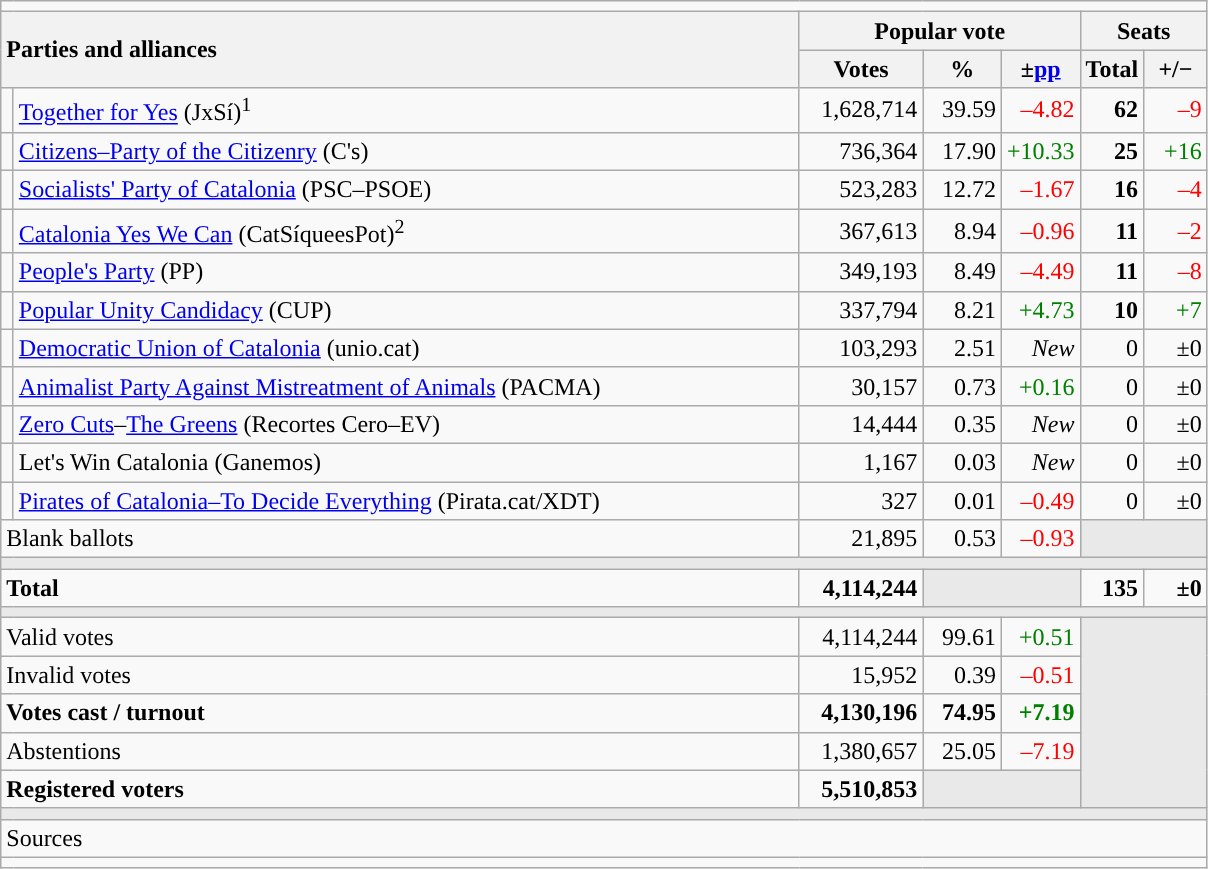<table class="wikitable" style="text-align:right;">
<tr>
<td colspan="7"></td>
</tr>
<tr>
<th style="text-align:left;" rowspan="2" colspan="2" width="525">Parties and alliances</th>
<th colspan="3">Popular vote</th>
<th colspan="2">Seats</th>
</tr>
<tr>
<th width="75">Votes</th>
<th width="45">%</th>
<th width="45">±<a href='#'>pp</a></th>
<th width="35">Total</th>
<th width="35">+/−</th>
</tr>
<tr>
<td width="1" style="color:inherit;background:"></td>
<td align="left"><a href='#'>Together for Yes</a> (JxSí)<sup>1</sup></td>
<td>1,628,714</td>
<td>39.59</td>
<td style="color:red;">–4.82</td>
<td><strong>62</strong></td>
<td style="color:red;">–9</td>
</tr>
<tr>
<td style="color:inherit;background:"></td>
<td align="left"><a href='#'>Citizens–Party of the Citizenry</a> (C's)</td>
<td>736,364</td>
<td>17.90</td>
<td style="color:green;">+10.33</td>
<td><strong>25</strong></td>
<td style="color:green;">+16</td>
</tr>
<tr>
<td style="color:inherit;background:"></td>
<td align="left"><a href='#'>Socialists' Party of Catalonia</a> (PSC–PSOE)</td>
<td>523,283</td>
<td>12.72</td>
<td style="color:red;">–1.67</td>
<td><strong>16</strong></td>
<td style="color:red;">–4</td>
</tr>
<tr>
<td style="color:inherit;background:"></td>
<td align="left"><a href='#'>Catalonia Yes We Can</a> (CatSíqueesPot)<sup>2</sup></td>
<td>367,613</td>
<td>8.94</td>
<td style="color:red;">–0.96</td>
<td><strong>11</strong></td>
<td style="color:red;">–2</td>
</tr>
<tr>
<td style="color:inherit;background:"></td>
<td align="left"><a href='#'>People's Party</a> (PP)</td>
<td>349,193</td>
<td>8.49</td>
<td style="color:red;">–4.49</td>
<td><strong>11</strong></td>
<td style="color:red;">–8</td>
</tr>
<tr>
<td style="color:inherit;background:"></td>
<td align="left"><a href='#'>Popular Unity Candidacy</a> (CUP)</td>
<td>337,794</td>
<td>8.21</td>
<td style="color:green;">+4.73</td>
<td><strong>10</strong></td>
<td style="color:green;">+7</td>
</tr>
<tr>
<td style="color:inherit;background:"></td>
<td align="left"><a href='#'>Democratic Union of Catalonia</a> (unio.cat)</td>
<td>103,293</td>
<td>2.51</td>
<td><em>New</em></td>
<td>0</td>
<td>±0</td>
</tr>
<tr>
<td style="color:inherit;background:"></td>
<td align="left"><a href='#'>Animalist Party Against Mistreatment of Animals</a> (PACMA)</td>
<td>30,157</td>
<td>0.73</td>
<td style="color:green;">+0.16</td>
<td>0</td>
<td>±0</td>
</tr>
<tr>
<td style="color:inherit;background:"></td>
<td align="left"><a href='#'>Zero Cuts</a>–<a href='#'>The Greens</a> (Recortes Cero–EV)</td>
<td>14,444</td>
<td>0.35</td>
<td><em>New</em></td>
<td>0</td>
<td>±0</td>
</tr>
<tr>
<td style="color:inherit;background:"></td>
<td align="left">Let's Win Catalonia (Ganemos)</td>
<td>1,167</td>
<td>0.03</td>
<td><em>New</em></td>
<td>0</td>
<td>±0</td>
</tr>
<tr>
<td style="color:inherit;background:"></td>
<td align="left"><a href='#'>Pirates of Catalonia–To Decide Everything</a> (Pirata.cat/XDT)</td>
<td>327</td>
<td>0.01</td>
<td style="color:red;">–0.49</td>
<td>0</td>
<td>±0</td>
</tr>
<tr>
<td align="left" colspan="2">Blank ballots</td>
<td>21,895</td>
<td>0.53</td>
<td style="color:red;">–0.93</td>
<td bgcolor="#E9E9E9" colspan="2"></td>
</tr>
<tr>
<td colspan="7" bgcolor="#E9E9E9"></td>
</tr>
<tr style="font-weight:bold;">
<td align="left" colspan="2">Total</td>
<td>4,114,244</td>
<td bgcolor="#E9E9E9" colspan="2"></td>
<td>135</td>
<td>±0</td>
</tr>
<tr>
<td colspan="7" bgcolor="#E9E9E9"></td>
</tr>
<tr>
<td align="left" colspan="2">Valid votes</td>
<td>4,114,244</td>
<td>99.61</td>
<td style="color:green;">+0.51</td>
<td bgcolor="#E9E9E9" colspan="2" rowspan="5"></td>
</tr>
<tr>
<td align="left" colspan="2">Invalid votes</td>
<td>15,952</td>
<td>0.39</td>
<td style="color:red;">–0.51</td>
</tr>
<tr style="font-weight:bold;">
<td align="left" colspan="2">Votes cast / turnout</td>
<td>4,130,196</td>
<td>74.95</td>
<td style="color:green;">+7.19</td>
</tr>
<tr>
<td align="left" colspan="2">Abstentions</td>
<td>1,380,657</td>
<td>25.05</td>
<td style="color:red;">–7.19</td>
</tr>
<tr style="font-weight:bold;">
<td align="left" colspan="2">Registered voters</td>
<td>5,510,853</td>
<td bgcolor="#E9E9E9" colspan="2"></td>
</tr>
<tr>
<td colspan="7" bgcolor="#E9E9E9"></td>
</tr>
<tr>
<td align="left" colspan="7">Sources</td>
</tr>
<tr>
<td colspan="7" style="text-align:left; max-width:790px;"></td>
</tr>
</table>
